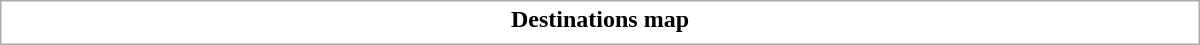<table class="collapsible collapsed" style="border:1px #aaa solid; width:50em; margin:0.2em auto">
<tr>
<th>Destinations map</th>
</tr>
<tr>
<td></td>
</tr>
</table>
